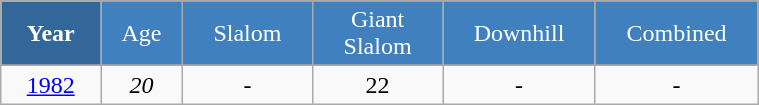<table class="wikitable" style="font-size:100%; text-align:center; border:grey solid 1px; border-collapse:collapse;" width="40%">
<tr style="background-color:#369; color:white;">
<td rowspan="2" colspan="1" width="4%"><strong>Year</strong></td>
</tr>
<tr style="background-color:#4180be; color:white;">
<td width="3%">Age</td>
<td width="5%">Slalom</td>
<td width="5%">Giant<br>Slalom</td>
<td width="5%">Downhill</td>
<td width="5%">Combined</td>
</tr>
<tr style="background-color:#8CB2D8; color:white;">
</tr>
<tr>
<td><a href='#'>1982</a></td>
<td><em>20</em></td>
<td>-</td>
<td>22</td>
<td>-</td>
<td>-</td>
</tr>
</table>
